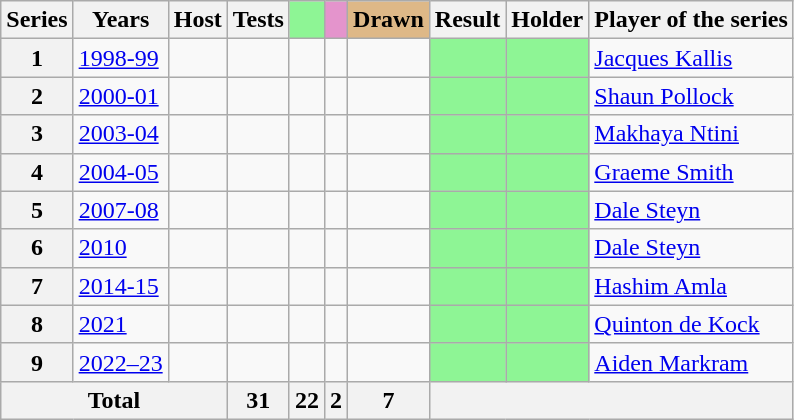<table class="wikitable sortable">
<tr>
<th scope="col" class="unsortable">Series</th>
<th scope="col" class="unsortable">Years</th>
<th scope="col" class="unsortable">Host</th>
<th scope="col" class="unsortable">Tests</th>
<th style="background:#8ef595"></th>
<th style="background:#E494CC"></th>
<th style="background:#deb887">Drawn</th>
<th scope="col" class="unsortable">Result</th>
<th scope="col" class="unsortable">Holder</th>
<th scope="col" class="unsortable">Player of the series</th>
</tr>
<tr>
<th scope=row align=center>1</th>
<td><a href='#'>1998-99</a></td>
<td></td>
<td></td>
<td></td>
<td></td>
<td></td>
<td bgcolor="#8ef595"></td>
<td bgcolor="#8ef595"></td>
<td> <a href='#'>Jacques Kallis</a></td>
</tr>
<tr>
<th scope=row align=center>2</th>
<td><a href='#'>2000-01</a></td>
<td></td>
<td></td>
<td></td>
<td></td>
<td></td>
<td bgcolor="#8ef595"></td>
<td bgcolor="#8ef595"></td>
<td> <a href='#'>Shaun Pollock</a></td>
</tr>
<tr>
<th scope=row align=center>3</th>
<td><a href='#'>2003-04</a></td>
<td></td>
<td></td>
<td></td>
<td></td>
<td></td>
<td bgcolor="#8ef595"></td>
<td bgcolor="#8ef595"></td>
<td> <a href='#'>Makhaya Ntini</a></td>
</tr>
<tr>
<th scope=row align=center>4</th>
<td><a href='#'>2004-05</a></td>
<td></td>
<td></td>
<td></td>
<td></td>
<td></td>
<td bgcolor="#8ef595"></td>
<td bgcolor="#8ef595"></td>
<td> <a href='#'>Graeme Smith</a></td>
</tr>
<tr>
<th scope=row align=center>5</th>
<td><a href='#'>2007-08</a></td>
<td></td>
<td></td>
<td></td>
<td></td>
<td></td>
<td bgcolor="#8ef595"></td>
<td bgcolor="#8ef595"></td>
<td> <a href='#'>Dale Steyn</a></td>
</tr>
<tr>
<th scope=row align=center>6</th>
<td><a href='#'>2010</a></td>
<td></td>
<td></td>
<td></td>
<td></td>
<td></td>
<td bgcolor="#8ef595"></td>
<td bgcolor="#8ef595"></td>
<td> <a href='#'>Dale Steyn</a></td>
</tr>
<tr>
<th scope=row align=center>7</th>
<td><a href='#'>2014-15</a></td>
<td></td>
<td></td>
<td></td>
<td></td>
<td></td>
<td bgcolor="#8ef595"></td>
<td bgcolor="#8ef595"></td>
<td> <a href='#'>Hashim Amla</a></td>
</tr>
<tr>
<th scope=row align=center>8</th>
<td><a href='#'>2021</a></td>
<td></td>
<td></td>
<td></td>
<td></td>
<td></td>
<td bgcolor="#8ef595"></td>
<td bgcolor="#8ef595"></td>
<td> <a href='#'>Quinton de Kock</a></td>
</tr>
<tr>
<th scope=row align=center>9</th>
<td><a href='#'>2022–23</a></td>
<td></td>
<td></td>
<td></td>
<td></td>
<td></td>
<td bgcolor="#8ef595"></td>
<td bgcolor="#8ef595"></td>
<td> <a href='#'>Aiden Markram</a></td>
</tr>
<tr>
<th colspan=3>Total</th>
<th>31</th>
<th>22</th>
<th>2</th>
<th>7</th>
<th colspan=3></th>
</tr>
</table>
